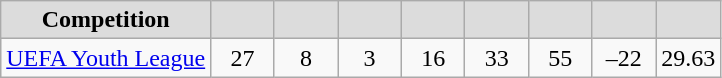<table class="wikitable" style="text-align: center;">
<tr>
<th style="background:#DCDCDC">Competition</th>
<th width="35" style="background:#DCDCDC"></th>
<th width="35" style="background:#DCDCDC"></th>
<th width="35" style="background:#DCDCDC"></th>
<th width="35" style="background:#DCDCDC"></th>
<th width="35" style="background:#DCDCDC"></th>
<th width="35" style="background:#DCDCDC"></th>
<th width="35" style="background:#DCDCDC"></th>
<th width="35" style="background:#DCDCDC"></th>
</tr>
<tr>
<td align=left><a href='#'>UEFA Youth League</a></td>
<td>27</td>
<td>8</td>
<td>3</td>
<td>16</td>
<td>33</td>
<td>55</td>
<td>–22</td>
<td>29.63</td>
</tr>
</table>
